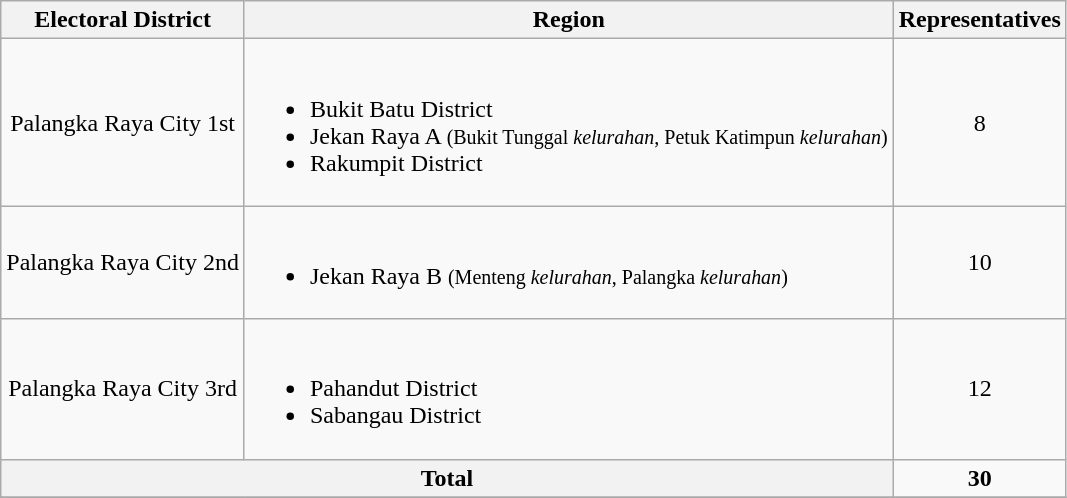<table class="wikitable">
<tr>
<th>Electoral District</th>
<th>Region</th>
<th>Representatives</th>
</tr>
<tr>
<td align="center">Palangka Raya City 1st</td>
<td><br><ul><li>Bukit Batu District</li><li>Jekan Raya A <small>(Bukit Tunggal <em>kelurahan</em>, Petuk Katimpun <em>kelurahan</em>)</small></li><li>Rakumpit District</li></ul></td>
<td align="center">8</td>
</tr>
<tr>
<td align="center">Palangka Raya City 2nd</td>
<td><br><ul><li>Jekan Raya B <small>(Menteng <em>kelurahan</em>, Palangka <em>kelurahan</em>)</small></li></ul></td>
<td align="center">10</td>
</tr>
<tr>
<td align="center">Palangka Raya City 3rd</td>
<td><br><ul><li>Pahandut District</li><li>Sabangau District</li></ul></td>
<td align="center">12</td>
</tr>
<tr>
<th colspan="2">Total</th>
<td align="center"><strong>30</strong></td>
</tr>
<tr>
</tr>
</table>
